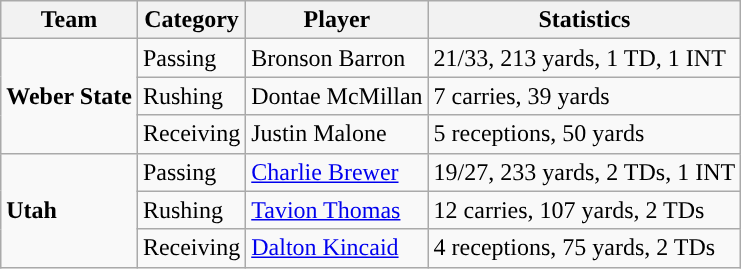<table class="wikitable" style="float: left;">
<tr>
<th>Team</th>
<th>Category</th>
<th>Player</th>
<th>Statistics</th>
</tr>
<tr>
<td rowspan=3><strong>Weber State</strong></td>
<td>Passing</td>
<td>Bronson Barron</td>
<td>21/33, 213 yards, 1 TD, 1 INT</td>
</tr>
<tr>
<td>Rushing</td>
<td>Dontae McMillan</td>
<td>7 carries, 39 yards</td>
</tr>
<tr>
<td>Receiving</td>
<td>Justin Malone</td>
<td>5 receptions, 50 yards</td>
</tr>
<tr>
<td rowspan=3><strong>Utah</strong></td>
<td>Passing</td>
<td><a href='#'>Charlie Brewer</a></td>
<td>19/27, 233 yards, 2 TDs, 1 INT</td>
</tr>
<tr>
<td>Rushing</td>
<td><a href='#'>Tavion Thomas</a></td>
<td>12 carries, 107 yards, 2 TDs</td>
</tr>
<tr>
<td>Receiving</td>
<td><a href='#'>Dalton Kincaid</a></td>
<td>4 receptions, 75 yards, 2 TDs</td>
</tr>
</table>
